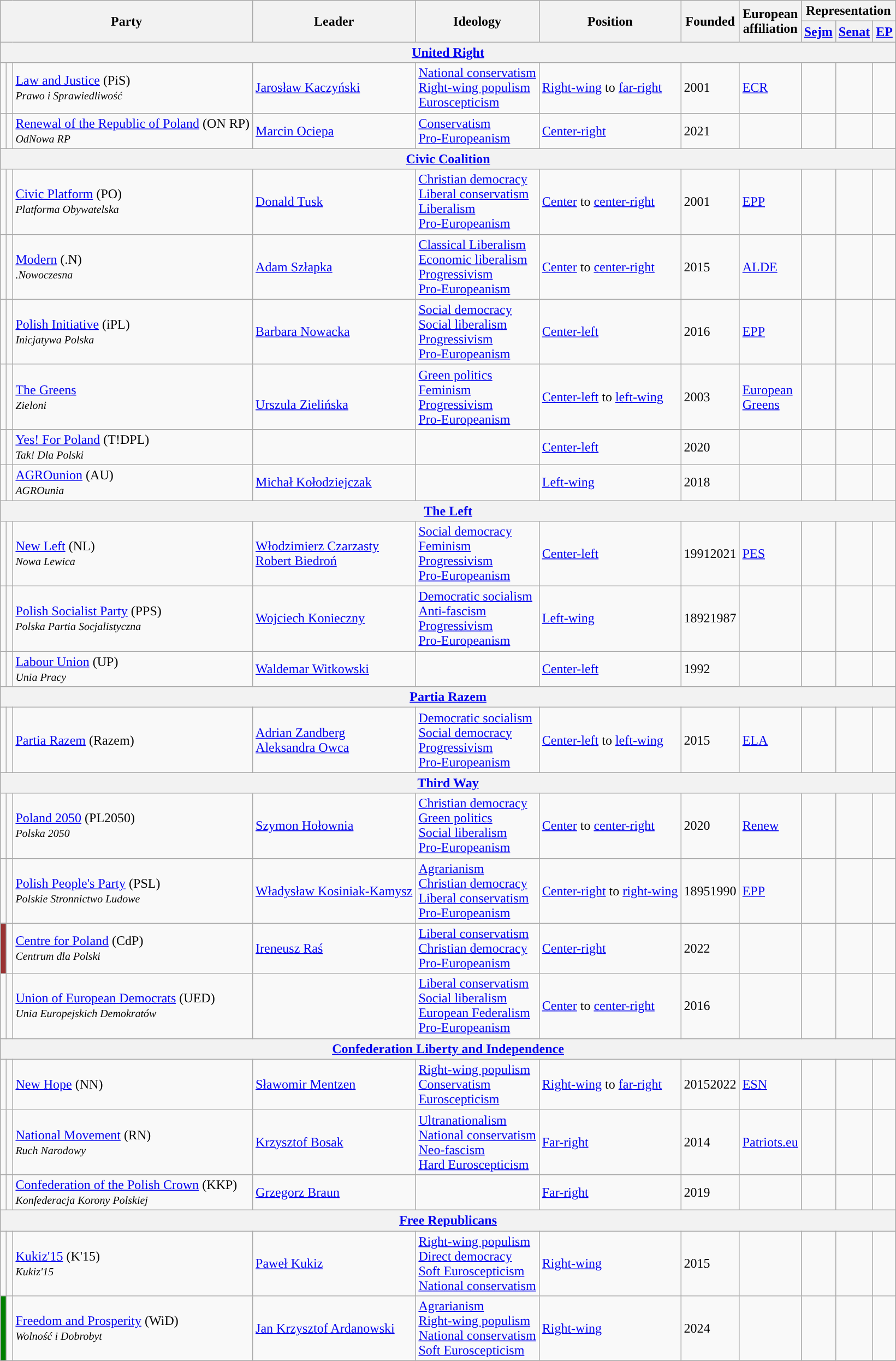<table class="wikitable sortable">
<tr>
<th rowspan=2 colspan=3>Party</th>
<th rowspan=2>Leader</th>
<th rowspan=2>Ideology</th>
<th rowspan=2>Position</th>
<th rowspan=2>Founded</th>
<th rowspan=2>European<br>affiliation</th>
<th colspan=3>Representation</th>
</tr>
<tr>
<th><a href='#'>Sejm</a></th>
<th><a href='#'>Senat</a></th>
<th><a href='#'>EP</a></th>
</tr>
<tr>
<th colspan=11><a href='#'>United Right</a></th>
</tr>
<tr>
<td style="background-color: "></td>
<td style="text-align:center;"></td>
<td><a href='#'>Law and Justice</a> (PiS)<br><small><em>Prawo i Sprawiedliwość</em></small></td>
<td><a href='#'>Jarosław Kaczyński</a></td>
<td><a href='#'>National conservatism</a><br><a href='#'>Right-wing populism</a><br><a href='#'>Euroscepticism</a></td>
<td><a href='#'>Right-wing</a> to <a href='#'>far-right</a></td>
<td>2001</td>
<td><a href='#'>ECR</a></td>
<td></td>
<td></td>
<td></td>
</tr>
<tr>
<td></td>
<td style="text-align:center; "></td>
<td><a href='#'>Renewal of the Republic of Poland</a> (ON RP)<br><em><small>OdNowa RP</small></em></td>
<td><a href='#'>Marcin Ociepa</a></td>
<td><a href='#'>Conservatism</a><br><a href='#'>Pro-Europeanism</a></td>
<td><a href='#'>Center-right</a></td>
<td>2021</td>
<td></td>
<td></td>
<td></td>
<td></td>
</tr>
<tr>
<th colspan=11><a href='#'>Civic Coalition</a></th>
</tr>
<tr>
<td style="background-color: "></td>
<td style="text-align:center;"></td>
<td><a href='#'>Civic Platform</a> (PO)<br><small><em>Platforma Obywatelska</em></small></td>
<td><a href='#'>Donald Tusk</a></td>
<td><a href='#'>Christian democracy</a><br><a href='#'>Liberal conservatism</a><br><a href='#'>Liberalism</a><br><a href='#'>Pro-Europeanism</a></td>
<td><a href='#'>Center</a> to <a href='#'>center-right</a></td>
<td>2001</td>
<td><a href='#'>EPP</a></td>
<td></td>
<td></td>
<td></td>
</tr>
<tr>
<td style="background-color: "></td>
<td style="text-align:center;"></td>
<td><a href='#'>Modern</a> (.N)<br><small><em>.Nowoczesna</em></small></td>
<td><a href='#'>Adam Szłapka</a></td>
<td><a href='#'>Classical Liberalism</a><br><a href='#'>Economic liberalism</a><br><a href='#'>Progressivism</a><br><a href='#'>Pro-Europeanism</a></td>
<td><a href='#'>Center</a> to <a href='#'>center-right</a></td>
<td>2015</td>
<td><a href='#'>ALDE</a></td>
<td></td>
<td></td>
<td></td>
</tr>
<tr>
<td></td>
<td style="text-align:center;"></td>
<td><a href='#'>Polish Initiative</a> (iPL)<br><small><em>Inicjatywa Polska</em></small></td>
<td><a href='#'>Barbara Nowacka</a></td>
<td><a href='#'>Social democracy</a><br><a href='#'>Social liberalism</a><br><a href='#'>Progressivism</a><br><a href='#'>Pro-Europeanism</a></td>
<td><a href='#'>Center-left</a></td>
<td>2016</td>
<td><a href='#'>EPP</a></td>
<td></td>
<td></td>
<td></td>
</tr>
<tr>
<td></td>
<td style="text-align:center;"></td>
<td><a href='#'>The Greens</a><br><em><small>Zieloni</small></em></td>
<td><br><a href='#'>Urszula Zielińska</a></td>
<td><a href='#'>Green politics</a> <br> <a href='#'>Feminism</a> <br> <a href='#'>Progressivism</a> <br> <a href='#'>Pro-Europeanism</a></td>
<td><a href='#'>Center-left</a> to <a href='#'>left-wing</a></td>
<td>2003</td>
<td><a href='#'>European<br>Greens</a></td>
<td></td>
<td></td>
<td></td>
</tr>
<tr>
<td style="background-color: "></td>
<td style="text-align:center;"></td>
<td><a href='#'>Yes! For Poland</a> (T!DPL)<br><small><em>Tak! Dla Polski</em><br></small></td>
<td></td>
<td></td>
<td><a href='#'>Center-left</a></td>
<td>2020</td>
<td></td>
<td></td>
<td></td>
<td></td>
</tr>
<tr>
<td></td>
<td style="text-align:center;"></td>
<td><a href='#'>AGROunion</a> (AU)<br><small><em>AGROunia</em></small></td>
<td><a href='#'>Michał Kołodziejczak</a></td>
<td></td>
<td><a href='#'>Left-wing</a></td>
<td>2018</td>
<td></td>
<td></td>
<td></td>
<td></td>
</tr>
<tr>
<th colspan=11><a href='#'>The Left</a></th>
</tr>
<tr>
<td style="background-color: "></td>
<td style="text-align:center; "></td>
<td><a href='#'>New Left</a> (NL)<br><small><em>Nowa Lewica</em></small></td>
<td><a href='#'>Włodzimierz Czarzasty</a><br><a href='#'>Robert Biedroń</a></td>
<td><a href='#'>Social democracy</a><br><a href='#'>Feminism</a><br><a href='#'>Progressivism</a><br><a href='#'>Pro-Europeanism</a></td>
<td><a href='#'>Center-left</a></td>
<td>19912021</td>
<td><a href='#'>PES</a></td>
<td></td>
<td></td>
<td></td>
</tr>
<tr>
<td></td>
<td style="text-align:center;"></td>
<td><a href='#'>Polish Socialist Party</a> (PPS)<br><small><em>Polska Partia Socjalistyczna</em></small></td>
<td><a href='#'>Wojciech Konieczny</a></td>
<td><a href='#'>Democratic socialism</a><br><a href='#'>Anti-fascism</a><br><a href='#'>Progressivism</a><br><a href='#'>Pro-Europeanism</a></td>
<td><a href='#'>Left-wing</a></td>
<td>18921987</td>
<td></td>
<td></td>
<td></td>
<td></td>
</tr>
<tr>
<td></td>
<td style="text-align:center;"></td>
<td><a href='#'>Labour Union</a> (UP)<br><small><em>Unia Pracy</em><br></small></td>
<td><a href='#'>Waldemar Witkowski</a></td>
<td></td>
<td><a href='#'>Center-left</a></td>
<td>1992</td>
<td></td>
<td></td>
<td></td>
<td></td>
</tr>
<tr>
<th colspan=11><a href='#'>Partia Razem</a></th>
</tr>
<tr>
<td></td>
<td style="text-align:center;"></td>
<td><a href='#'>Partia Razem</a> (Razem)</td>
<td><a href='#'>Adrian Zandberg</a><br><a href='#'>Aleksandra Owca</a></td>
<td><a href='#'>Democratic socialism</a><br><a href='#'>Social democracy</a><br><a href='#'>Progressivism</a><br><a href='#'>Pro-Europeanism</a></td>
<td><a href='#'>Center-left</a> to <a href='#'>left-wing</a></td>
<td>2015</td>
<td><a href='#'>ELA</a></td>
<td></td>
<td></td>
<td></td>
</tr>
<tr>
<th colspan=11><a href='#'>Third Way</a></th>
</tr>
<tr>
<td></td>
<td style="text-align:center;"></td>
<td><a href='#'>Poland 2050</a> (PL2050)<br><small><em>Polska 2050</em></small></td>
<td><a href='#'>Szymon Hołownia</a></td>
<td><a href='#'>Christian democracy</a><br><a href='#'>Green politics</a><br><a href='#'>Social liberalism</a><br><a href='#'>Pro-Europeanism</a></td>
<td><a href='#'>Center</a> to <a href='#'>center-right</a></td>
<td>2020</td>
<td><a href='#'>Renew</a></td>
<td></td>
<td></td>
<td></td>
</tr>
<tr>
<td style="background-color: "></td>
<td style="text-align:center;"></td>
<td><a href='#'>Polish People's Party</a> (PSL)<br><small><em>Polskie Stronnictwo Ludowe</em></small></td>
<td><a href='#'>Władysław Kosiniak-Kamysz</a></td>
<td><a href='#'>Agrarianism</a><br><a href='#'>Christian democracy</a><br><a href='#'>Liberal conservatism</a><br><a href='#'>Pro-Europeanism</a></td>
<td><a href='#'>Center-right</a> to <a href='#'>right-wing</a></td>
<td>18951990</td>
<td><a href='#'>EPP</a></td>
<td></td>
<td></td>
<td></td>
</tr>
<tr>
<td bgcolor="#993333"></td>
<td style="text-align:center;"></td>
<td><a href='#'>Centre for Poland</a> (CdP)<br><small><em>Centrum dla Polski</em></small></td>
<td><a href='#'>Ireneusz Raś</a></td>
<td><a href='#'>Liberal conservatism</a><br><a href='#'>Christian democracy</a><br><a href='#'>Pro-Europeanism</a></td>
<td><a href='#'>Center-right</a></td>
<td>2022</td>
<td></td>
<td></td>
<td></td>
<td></td>
</tr>
<tr>
<td></td>
<td style="text-align:center;"></td>
<td><a href='#'>Union of European Democrats</a> (UED)<br><small><em>Unia Europejskich Demokratów</em></small></td>
<td></td>
<td><a href='#'>Liberal conservatism</a><br><a href='#'>Social liberalism</a><br><a href='#'>European Federalism</a><br><a href='#'>Pro-Europeanism</a></td>
<td><a href='#'>Center</a> to <a href='#'>center-right</a></td>
<td>2016</td>
<td></td>
<td></td>
<td></td>
<td></td>
</tr>
<tr>
<th colspan="11"><a href='#'>Confederation Liberty and Independence</a></th>
</tr>
<tr>
<td></td>
<td style="text-align:center;"></td>
<td><a href='#'>New Hope</a> (NN)<br></td>
<td><a href='#'>Sławomir Mentzen</a></td>
<td><a href='#'>Right-wing populism</a><br><a href='#'>Conservatism</a><br><a href='#'>Euroscepticism</a></td>
<td><a href='#'>Right-wing</a> to <a href='#'>far-right</a></td>
<td>20152022</td>
<td><a href='#'>ESN</a></td>
<td></td>
<td></td>
<td></td>
</tr>
<tr>
<td></td>
<td style="text-align:center;"></td>
<td><a href='#'>National Movement</a> (RN)<br><small><em>Ruch Narodowy</em></small></td>
<td><a href='#'>Krzysztof Bosak</a></td>
<td><a href='#'>Ultranationalism</a><br><a href='#'>National conservatism</a><br><a href='#'>Neo-fascism</a><br><a href='#'>Hard Euroscepticism</a></td>
<td><a href='#'>Far-right</a></td>
<td>2014</td>
<td><a href='#'>Patriots.eu</a></td>
<td></td>
<td></td>
<td></td>
</tr>
<tr>
<td></td>
<td style="text-align:center;"></td>
<td><a href='#'>Confederation of the Polish Crown</a> (KKP)<br><small><em>Konfederacja Korony Polskiej</em></small></td>
<td><a href='#'>Grzegorz Braun</a></td>
<td></td>
<td><a href='#'>Far-right</a></td>
<td>2019</td>
<td></td>
<td></td>
<td></td>
<td></td>
</tr>
<tr>
<th colspan=11><a href='#'>Free Republicans</a></th>
</tr>
<tr>
<td style="background-color: "></td>
<td style="text-align:center;"></td>
<td><a href='#'>Kukiz'15</a> (K'15)<br><small><em>Kukiz'15</em></small></td>
<td><a href='#'>Paweł Kukiz</a></td>
<td><a href='#'>Right-wing populism</a><br><a href='#'>Direct democracy</a><br><a href='#'>Soft Euroscepticism</a><br><a href='#'>National conservatism</a></td>
<td><a href='#'>Right-wing</a></td>
<td>2015</td>
<td></td>
<td></td>
<td></td>
<td></td>
</tr>
<tr>
<td style="background-color: #008000"></td>
<td></td>
<td><a href='#'>Freedom and Prosperity</a> (WiD)<br><small><em>Wolność i Dobrobyt</em></small></td>
<td><a href='#'>Jan Krzysztof Ardanowski</a></td>
<td><a href='#'>Agrarianism</a><br><a href='#'>Right-wing populism</a><br><a href='#'>National conservatism</a><br><a href='#'>Soft Euroscepticism</a></td>
<td><a href='#'>Right-wing</a></td>
<td>2024</td>
<td></td>
<td></td>
<td></td>
<td></td>
</tr>
</table>
